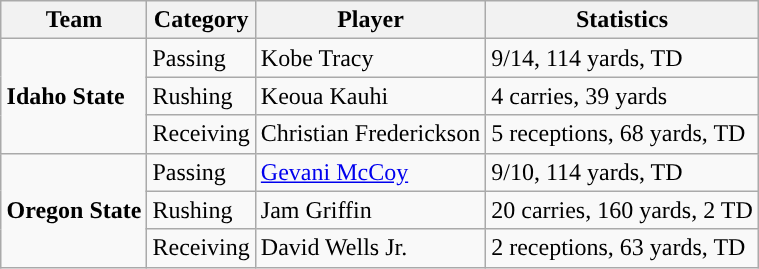<table class="wikitable" style="float: right;">
<tr>
<th>Team</th>
<th>Category</th>
<th>Player</th>
<th>Statistics</th>
</tr>
<tr>
<td rowspan=3><strong>Idaho State</strong></td>
<td>Passing</td>
<td>Kobe Tracy</td>
<td>9/14, 114 yards, TD</td>
</tr>
<tr>
<td>Rushing</td>
<td>Keoua Kauhi</td>
<td>4 carries, 39 yards</td>
</tr>
<tr>
<td>Receiving</td>
<td>Christian Frederickson</td>
<td>5 receptions, 68 yards, TD</td>
</tr>
<tr>
<td rowspan=3><strong>Oregon State</strong></td>
<td>Passing</td>
<td><a href='#'>Gevani McCoy</a></td>
<td>9/10, 114 yards, TD</td>
</tr>
<tr>
<td>Rushing</td>
<td>Jam Griffin</td>
<td>20 carries, 160 yards, 2 TD</td>
</tr>
<tr>
<td>Receiving</td>
<td>David Wells Jr.</td>
<td>2 receptions, 63 yards, TD</td>
</tr>
</table>
